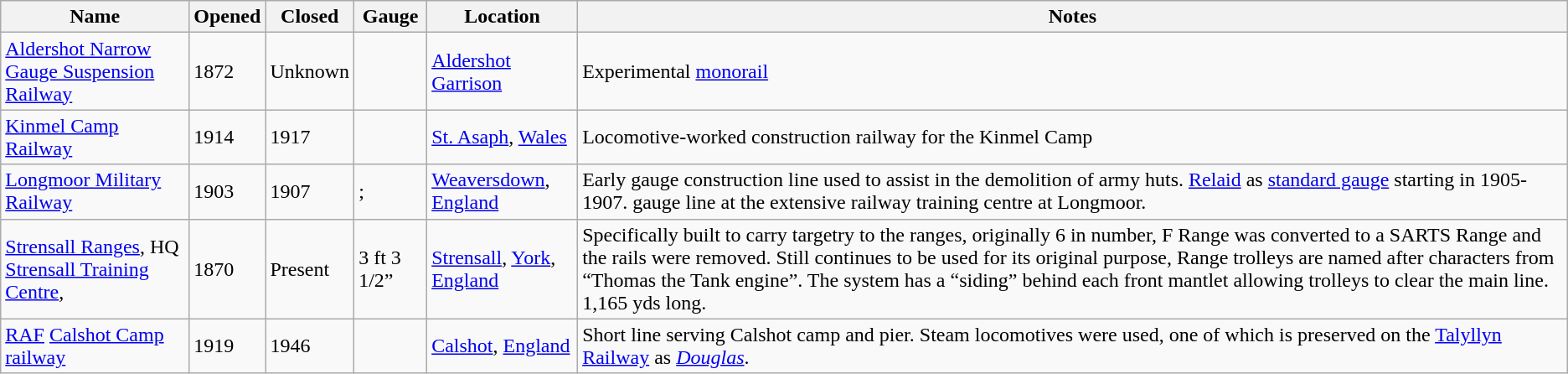<table class="wikitable">
<tr>
<th>Name</th>
<th>Opened</th>
<th>Closed</th>
<th>Gauge</th>
<th>Location</th>
<th>Notes</th>
</tr>
<tr>
<td><a href='#'>Aldershot Narrow Gauge Suspension Railway</a></td>
<td>1872</td>
<td>Unknown</td>
<td></td>
<td><a href='#'>Aldershot Garrison</a></td>
<td>Experimental <a href='#'>monorail</a></td>
</tr>
<tr>
<td><a href='#'>Kinmel Camp Railway</a></td>
<td>1914</td>
<td>1917</td>
<td></td>
<td><a href='#'>St. Asaph</a>, <a href='#'>Wales</a></td>
<td>Locomotive-worked construction railway for the Kinmel Camp</td>
</tr>
<tr>
<td><a href='#'>Longmoor Military Railway</a></td>
<td>1903</td>
<td>1907</td>
<td>; </td>
<td><a href='#'>Weaversdown</a>, <a href='#'>England</a></td>
<td>Early  gauge construction line used to assist in the demolition of army huts. <a href='#'>Relaid</a> as <a href='#'>standard gauge</a> starting in 1905-1907.   gauge line at the extensive railway training centre at Longmoor.</td>
</tr>
<tr>
<td><a href='#'>Strensall Ranges</a>, HQ <a href='#'>Strensall Training Centre</a>,</td>
<td>1870</td>
<td>Present</td>
<td>3 ft 3 1/2”</td>
<td><a href='#'>Strensall</a>, <a href='#'>York</a>, <a href='#'>England</a></td>
<td>Specifically built to carry targetry to the ranges, originally 6 in number, F Range was converted to a SARTS Range and the rails were removed. Still continues to be used for its original purpose, Range trolleys are named after characters from “Thomas the Tank engine”. The system has a “siding” behind each front mantlet allowing trolleys to clear the main line. 1,165 yds long.</td>
</tr>
<tr>
<td><a href='#'>RAF</a> <a href='#'>Calshot Camp railway</a></td>
<td>1919</td>
<td>1946</td>
<td></td>
<td><a href='#'>Calshot</a>, <a href='#'>England</a></td>
<td>Short line serving Calshot camp and pier. Steam locomotives were used, one of which is preserved on the <a href='#'>Talyllyn Railway</a> as <a href='#'><em>Douglas</em></a>.</td>
</tr>
</table>
